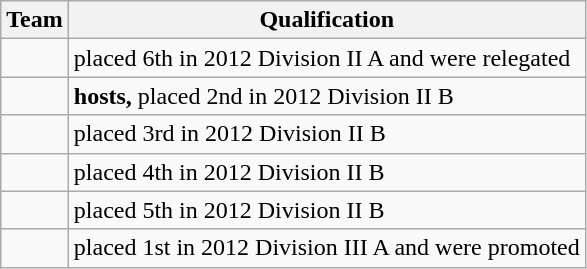<table class="wikitable">
<tr>
<th>Team</th>
<th>Qualification</th>
</tr>
<tr>
<td></td>
<td>placed 6th in 2012 Division II A and were relegated</td>
</tr>
<tr>
<td></td>
<td><strong>hosts,</strong> placed 2nd in 2012 Division II B</td>
</tr>
<tr>
<td></td>
<td>placed 3rd in 2012 Division II B</td>
</tr>
<tr>
<td></td>
<td>placed 4th in 2012 Division II B</td>
</tr>
<tr>
<td></td>
<td>placed 5th in 2012 Division II B</td>
</tr>
<tr>
<td></td>
<td>placed 1st in 2012 Division III A and were promoted</td>
</tr>
</table>
